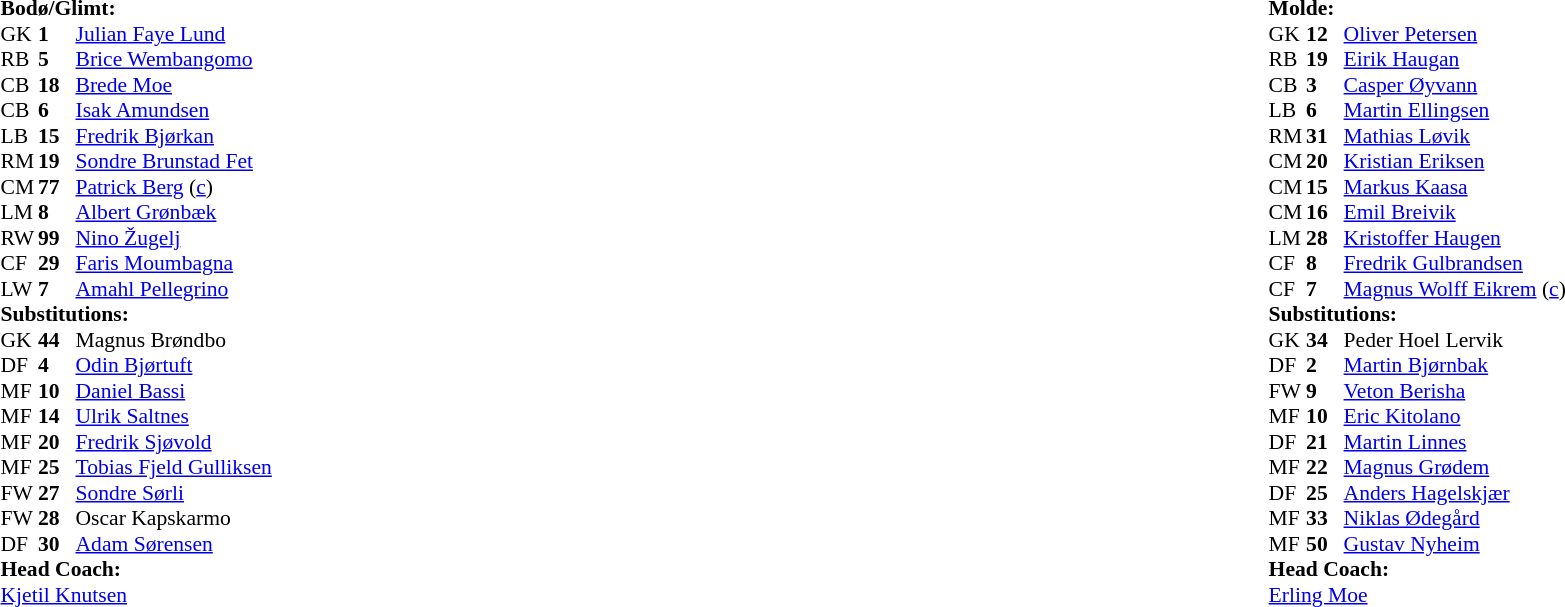<table width=100%>
<tr>
<td valign=top width=50%><br><table style=font-size:90% cellspacing=0 cellpadding=0>
<tr>
<td colspan="4"><strong>Bodø/Glimt:</strong></td>
</tr>
<tr>
<th width=25></th>
<th width=25></th>
</tr>
<tr>
<td>GK</td>
<td><strong>1</strong></td>
<td> <a href='#'>Julian Faye Lund</a></td>
</tr>
<tr>
<td>RB</td>
<td><strong>5</strong></td>
<td> <a href='#'>Brice Wembangomo</a></td>
<td> </td>
<td></td>
</tr>
<tr>
<td>CB</td>
<td><strong>18</strong></td>
<td> <a href='#'>Brede Moe</a></td>
</tr>
<tr>
<td>CB</td>
<td><strong>6</strong></td>
<td> <a href='#'>Isak Amundsen</a></td>
<td></td>
<td></td>
</tr>
<tr>
<td>LB</td>
<td><strong>15</strong></td>
<td> <a href='#'>Fredrik Bjørkan</a></td>
<td></td>
<td></td>
</tr>
<tr>
<td>RM</td>
<td><strong>19</strong></td>
<td> <a href='#'>Sondre Brunstad Fet</a></td>
<td></td>
<td></td>
</tr>
<tr>
<td>CM</td>
<td><strong>77</strong></td>
<td> <a href='#'>Patrick Berg</a> (<a href='#'>c</a>)</td>
</tr>
<tr>
<td>LM</td>
<td><strong>8</strong></td>
<td> <a href='#'>Albert Grønbæk</a></td>
</tr>
<tr>
<td>RW</td>
<td><strong>99</strong></td>
<td> <a href='#'>Nino Žugelj</a></td>
<td></td>
<td></td>
</tr>
<tr>
<td>CF</td>
<td><strong>29</strong></td>
<td> <a href='#'>Faris Moumbagna</a></td>
<td></td>
</tr>
<tr>
<td>LW</td>
<td><strong>7</strong></td>
<td> <a href='#'>Amahl Pellegrino</a></td>
</tr>
<tr>
<td colspan=3><strong>Substitutions:</strong></td>
</tr>
<tr>
<td>GK</td>
<td><strong>44</strong></td>
<td> Magnus Brøndbo</td>
</tr>
<tr>
<td>DF</td>
<td><strong>4</strong></td>
<td> <a href='#'>Odin Bjørtuft</a></td>
<td></td>
<td></td>
</tr>
<tr>
<td>MF</td>
<td><strong>10</strong></td>
<td> <a href='#'>Daniel Bassi</a></td>
</tr>
<tr>
<td>MF</td>
<td><strong>14</strong></td>
<td> <a href='#'>Ulrik Saltnes</a></td>
<td></td>
<td></td>
</tr>
<tr>
<td>MF</td>
<td><strong>20</strong></td>
<td> <a href='#'>Fredrik Sjøvold</a></td>
</tr>
<tr>
<td>MF</td>
<td><strong>25</strong></td>
<td> <a href='#'>Tobias Fjeld Gulliksen</a></td>
<td></td>
<td></td>
</tr>
<tr>
<td>FW</td>
<td><strong>27</strong></td>
<td> <a href='#'>Sondre Sørli</a></td>
</tr>
<tr>
<td>FW</td>
<td><strong>28</strong></td>
<td> Oscar Kapskarmo</td>
<td></td>
<td></td>
</tr>
<tr>
<td>DF</td>
<td><strong>30</strong></td>
<td> <a href='#'>Adam Sørensen</a></td>
<td></td>
<td></td>
</tr>
<tr>
<td colspan=3><strong>Head Coach:</strong></td>
</tr>
<tr>
<td colspan=4> <a href='#'>Kjetil Knutsen</a></td>
</tr>
</table>
</td>
<td valign="top" width="50%"><br><table style="font-size: 90%" cellspacing="0" cellpadding="0" align=center>
<tr>
<td colspan="4"><strong>Molde:</strong></td>
</tr>
<tr>
<th width=25></th>
<th width=25></th>
</tr>
<tr>
<td>GK</td>
<td><strong>12</strong></td>
<td> <a href='#'>Oliver Petersen</a></td>
</tr>
<tr>
<td>RB</td>
<td><strong>19</strong></td>
<td> <a href='#'>Eirik Haugan</a></td>
</tr>
<tr>
<td>CB</td>
<td><strong>3</strong></td>
<td> <a href='#'>Casper Øyvann</a></td>
</tr>
<tr>
<td>LB</td>
<td><strong>6</strong></td>
<td> <a href='#'>Martin Ellingsen</a></td>
</tr>
<tr>
<td>RM</td>
<td><strong>31</strong></td>
<td> <a href='#'>Mathias Løvik</a></td>
<td></td>
<td></td>
</tr>
<tr>
<td>CM</td>
<td><strong>20</strong></td>
<td> <a href='#'>Kristian Eriksen</a></td>
<td></td>
</tr>
<tr>
<td>CM</td>
<td><strong>15</strong></td>
<td> <a href='#'>Markus Kaasa</a></td>
<td></td>
<td></td>
</tr>
<tr>
<td>CM</td>
<td><strong>16</strong></td>
<td> <a href='#'>Emil Breivik</a></td>
<td></td>
<td></td>
</tr>
<tr>
<td>LM</td>
<td><strong>28</strong></td>
<td> <a href='#'>Kristoffer Haugen</a></td>
</tr>
<tr>
<td>CF</td>
<td><strong>8</strong></td>
<td> <a href='#'>Fredrik Gulbrandsen</a></td>
<td></td>
<td></td>
</tr>
<tr>
<td>CF</td>
<td><strong>7</strong></td>
<td> <a href='#'>Magnus Wolff Eikrem</a> (<a href='#'>c</a>)</td>
<td></td>
<td></td>
</tr>
<tr>
<td colspan=3><strong>Substitutions:</strong></td>
</tr>
<tr>
<td>GK</td>
<td><strong>34</strong></td>
<td> Peder Hoel Lervik</td>
</tr>
<tr>
<td>DF</td>
<td><strong>2</strong></td>
<td> <a href='#'>Martin Bjørnbak</a></td>
<td></td>
<td></td>
</tr>
<tr>
<td>FW</td>
<td><strong>9</strong></td>
<td> <a href='#'>Veton Berisha</a></td>
<td> </td>
<td></td>
</tr>
<tr>
<td>MF</td>
<td><strong>10</strong></td>
<td> <a href='#'>Eric Kitolano</a></td>
</tr>
<tr>
<td>DF</td>
<td><strong>21</strong></td>
<td> <a href='#'>Martin Linnes</a></td>
<td></td>
</tr>
<tr>
<td>MF</td>
<td><strong>22</strong></td>
<td> <a href='#'>Magnus Grødem</a></td>
<td></td>
<td></td>
</tr>
<tr>
<td>DF</td>
<td><strong>25</strong></td>
<td> <a href='#'>Anders Hagelskjær</a></td>
<td></td>
<td></td>
</tr>
<tr>
<td>MF</td>
<td><strong>33</strong></td>
<td> <a href='#'>Niklas Ødegård</a></td>
</tr>
<tr>
<td>MF</td>
<td><strong>50</strong></td>
<td> <a href='#'>Gustav Nyheim</a></td>
</tr>
<tr>
<td colspan=3><strong>Head Coach:</strong></td>
</tr>
<tr>
<td colspan=4> <a href='#'>Erling Moe</a></td>
</tr>
</table>
</td>
</tr>
</table>
